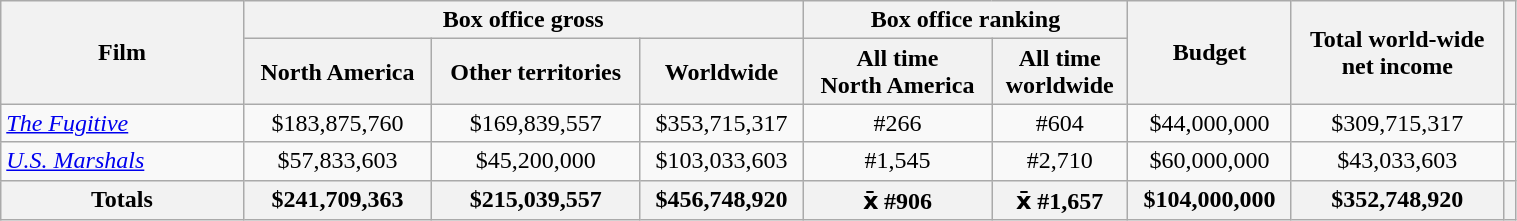<table class="wikitable sortable" width=80% border="1" style="text-align: center;">
<tr>
<th rowspan="2" style="width:16%;">Film</th>
<th colspan="3">Box office gross</th>
<th colspan="2">Box office ranking</th>
<th rowspan="2">Budget</th>
<th rowspan="2">Total world-wide <br>net income</th>
<th rowspan="2"></th>
</tr>
<tr>
<th>North America</th>
<th>Other territories</th>
<th>Worldwide</th>
<th>All time <br>North America</th>
<th>All time <br>worldwide</th>
</tr>
<tr>
<td style="text-align: left;"><em><a href='#'>The Fugitive</a></em></td>
<td>$183,875,760</td>
<td>$169,839,557</td>
<td>$353,715,317</td>
<td>#266</td>
<td>#604</td>
<td>$44,000,000</td>
<td>$309,715,317</td>
<td></td>
</tr>
<tr>
<td style="text-align: left;"><em><a href='#'>U.S. Marshals</a></em></td>
<td>$57,833,603</td>
<td>$45,200,000</td>
<td>$103,033,603</td>
<td>#1,545</td>
<td>#2,710</td>
<td>$60,000,000</td>
<td>$43,033,603</td>
<td></td>
</tr>
<tr>
<th>Totals</th>
<th>$241,709,363</th>
<th>$215,039,557</th>
<th>$456,748,920</th>
<th>x̄ #906</th>
<th>x̄ #1,657</th>
<th>$104,000,000</th>
<th>$352,748,920</th>
<th></th>
</tr>
</table>
